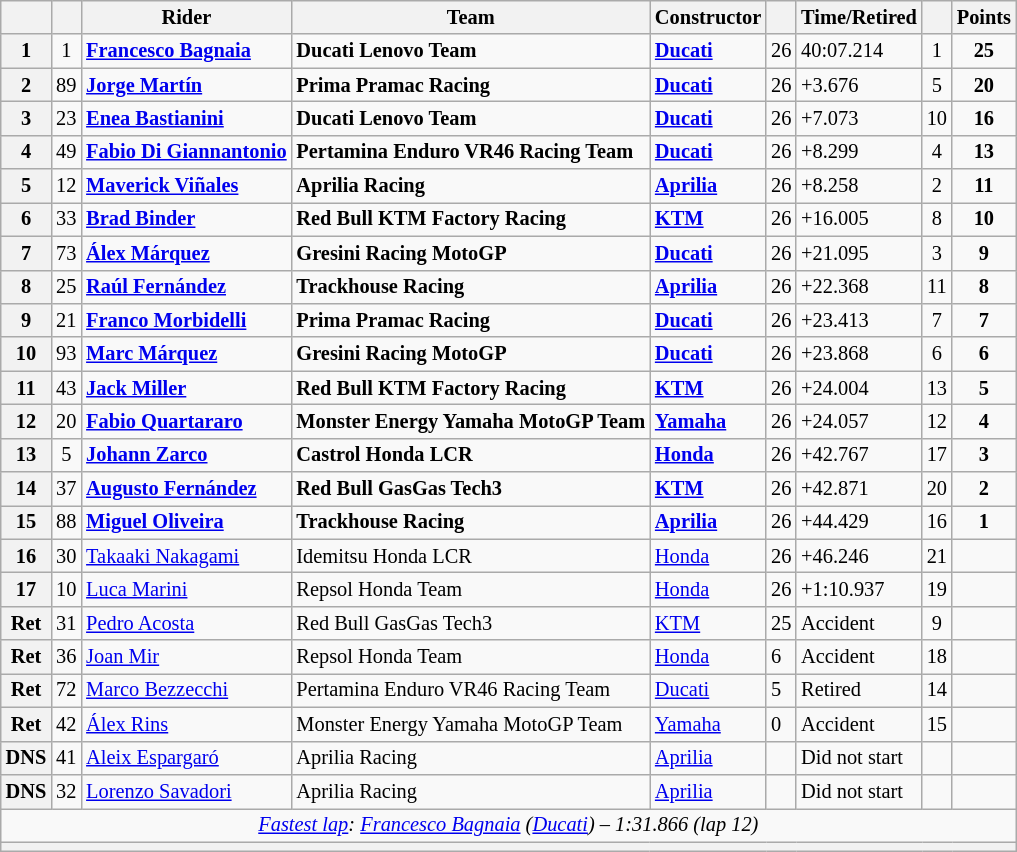<table class="wikitable sortable" style="font-size: 85%;">
<tr>
<th scope="col"></th>
<th scope="col"></th>
<th scope="col">Rider</th>
<th scope="col">Team</th>
<th scope="col">Constructor</th>
<th scope="col" class="unsortable"></th>
<th scope="col" class="unsortable">Time/Retired</th>
<th scope="col"></th>
<th scope="col">Points</th>
</tr>
<tr>
<th scope="row">1</th>
<td align="center">1</td>
<td data-sort-value="bag"> <strong><a href='#'>Francesco Bagnaia</a></strong></td>
<td><strong>Ducati Lenovo Team</strong></td>
<td><strong><a href='#'>Ducati</a></strong></td>
<td>26</td>
<td>40:07.214</td>
<td align="center">1</td>
<td align="center"><strong>25</strong></td>
</tr>
<tr>
<th scope="row">2</th>
<td align="center">89</td>
<td data-sort-value="mart"> <strong><a href='#'>Jorge Martín</a></strong></td>
<td><strong>Prima Pramac Racing</strong></td>
<td><strong><a href='#'>Ducati</a></strong></td>
<td>26</td>
<td>+3.676</td>
<td align="center">5</td>
<td align="center"><strong>20</strong></td>
</tr>
<tr>
<th scope="row">3</th>
<td align="center">23</td>
<td data-sort-value="bas"> <strong><a href='#'>Enea Bastianini</a></strong></td>
<td><strong>Ducati Lenovo Team</strong></td>
<td><strong><a href='#'>Ducati</a></strong></td>
<td>26</td>
<td>+7.073</td>
<td align="center">10</td>
<td align="center"><strong>16</strong></td>
</tr>
<tr>
<th scope="row">4</th>
<td align="center">49</td>
<td data-sort-value="dig"> <strong><a href='#'>Fabio Di Giannantonio</a></strong></td>
<td><strong>Pertamina Enduro VR46 Racing Team</strong></td>
<td><strong><a href='#'>Ducati</a></strong></td>
<td>26</td>
<td>+8.299</td>
<td align="center">4</td>
<td align="center"><strong>13</strong></td>
</tr>
<tr>
<th scope="row">5</th>
<td align="center">12</td>
<td data-sort-value="vin"> <strong><a href='#'>Maverick Viñales</a></strong></td>
<td><strong>Aprilia Racing</strong></td>
<td><strong><a href='#'>Aprilia</a></strong></td>
<td>26</td>
<td>+8.258</td>
<td align="center">2</td>
<td align="center"><strong>11</strong></td>
</tr>
<tr>
<th scope="row">6</th>
<td align="center">33</td>
<td data-sort-value="bin"> <strong><a href='#'>Brad Binder</a></strong></td>
<td><strong>Red Bull KTM Factory Racing</strong></td>
<td><strong><a href='#'>KTM</a></strong></td>
<td>26</td>
<td>+16.005</td>
<td align="center">8</td>
<td align="center"><strong>10</strong></td>
</tr>
<tr>
<th scope="row">7</th>
<td align="center">73</td>
<td data-sort-value="marqa"> <strong><a href='#'>Álex Márquez</a></strong></td>
<td><strong>Gresini Racing MotoGP</strong></td>
<td><strong><a href='#'>Ducati</a></strong></td>
<td>26</td>
<td>+21.095</td>
<td align="center">3</td>
<td align="center"><strong>9</strong></td>
</tr>
<tr>
<th scope="row">8</th>
<td align="center">25</td>
<td data-sort-value="ferr"> <strong><a href='#'>Raúl Fernández</a></strong></td>
<td><strong>Trackhouse Racing</strong></td>
<td><strong><a href='#'>Aprilia</a></strong></td>
<td>26</td>
<td>+22.368</td>
<td align="center">11</td>
<td align="center"><strong>8</strong></td>
</tr>
<tr>
<th scope="row">9</th>
<td align="center">21</td>
<td data-sort-value="mor"> <strong><a href='#'>Franco Morbidelli</a></strong></td>
<td><strong>Prima Pramac Racing</strong></td>
<td><strong><a href='#'>Ducati</a></strong></td>
<td>26</td>
<td>+23.413</td>
<td align="center">7</td>
<td align="center"><strong>7</strong></td>
</tr>
<tr>
<th scope="row">10</th>
<td align="center">93</td>
<td data-sort-value="marqm"> <strong><a href='#'>Marc Márquez</a></strong></td>
<td><strong>Gresini Racing MotoGP</strong></td>
<td><strong><a href='#'>Ducati</a></strong></td>
<td>26</td>
<td>+23.868</td>
<td align="center">6</td>
<td align="center"><strong>6</strong></td>
</tr>
<tr>
<th scope="row">11</th>
<td align="center">43</td>
<td data-sort-value="mil"> <strong><a href='#'>Jack Miller</a></strong></td>
<td><strong>Red Bull KTM Factory Racing</strong></td>
<td><strong><a href='#'>KTM</a></strong></td>
<td>26</td>
<td>+24.004</td>
<td align="center">13</td>
<td align="center"><strong>5</strong></td>
</tr>
<tr>
<th scope="row">12</th>
<td align="center">20</td>
<td data-sort-value="qua"> <strong><a href='#'>Fabio Quartararo</a></strong></td>
<td><strong>Monster Energy Yamaha MotoGP Team</strong></td>
<td><strong><a href='#'>Yamaha</a></strong></td>
<td>26</td>
<td>+24.057</td>
<td align="center">12</td>
<td align="center"><strong>4</strong></td>
</tr>
<tr>
<th scope="row">13</th>
<td align="center">5</td>
<td data-sort-value="zar"> <strong><a href='#'>Johann Zarco</a></strong></td>
<td><strong>Castrol Honda LCR</strong></td>
<td><strong><a href='#'>Honda</a></strong></td>
<td>26</td>
<td>+42.767</td>
<td align="center">17</td>
<td align="center"><strong>3</strong></td>
</tr>
<tr>
<th scope="row">14</th>
<td align="center">37</td>
<td data-sort-value="fera"> <strong><a href='#'>Augusto Fernández</a></strong></td>
<td><strong>Red Bull GasGas Tech3</strong></td>
<td><strong><a href='#'>KTM</a></strong></td>
<td>26</td>
<td>+42.871</td>
<td align="center">20</td>
<td align="center"><strong>2</strong></td>
</tr>
<tr>
<th scope="row">15</th>
<td align="center">88</td>
<td data-sort-value="oli"> <strong><a href='#'>Miguel Oliveira</a></strong></td>
<td><strong>Trackhouse Racing</strong></td>
<td><strong><a href='#'>Aprilia</a></strong></td>
<td>26</td>
<td>+44.429</td>
<td align="center">16</td>
<td align="center"><strong>1</strong></td>
</tr>
<tr>
<th scope="row">16</th>
<td align="center">30</td>
<td data-sort-value="nak"> <a href='#'>Takaaki Nakagami</a></td>
<td>Idemitsu Honda LCR</td>
<td><a href='#'>Honda</a></td>
<td>26</td>
<td>+46.246</td>
<td align="center">21</td>
<td></td>
</tr>
<tr>
<th scope="row">17</th>
<td align="center">10</td>
<td data-sort-value="mari"> <a href='#'>Luca Marini</a></td>
<td>Repsol Honda Team</td>
<td><a href='#'>Honda</a></td>
<td>26</td>
<td>+1:10.937</td>
<td align="center">19</td>
<td></td>
</tr>
<tr>
<th scope="row">Ret</th>
<td align="center">31</td>
<td data-sort-value="aco"> <a href='#'>Pedro Acosta</a></td>
<td>Red Bull GasGas Tech3</td>
<td><a href='#'>KTM</a></td>
<td>25</td>
<td>Accident</td>
<td align="center">9</td>
<td></td>
</tr>
<tr>
<th scope="row">Ret</th>
<td align="center">36</td>
<td data-sort-value="mir"> <a href='#'>Joan Mir</a></td>
<td>Repsol Honda Team</td>
<td><a href='#'>Honda</a></td>
<td>6</td>
<td>Accident</td>
<td align="center">18</td>
<td></td>
</tr>
<tr>
<th scope="row">Ret</th>
<td align="center">72</td>
<td data-sort-value="bez"> <a href='#'>Marco Bezzecchi</a></td>
<td>Pertamina Enduro VR46 Racing Team</td>
<td><a href='#'>Ducati</a></td>
<td>5</td>
<td>Retired</td>
<td align="center">14</td>
<td align="center"></td>
</tr>
<tr>
<th scope="row">Ret</th>
<td align="center">42</td>
<td data-sort-value="rin"> <a href='#'>Álex Rins</a></td>
<td>Monster Energy Yamaha MotoGP Team</td>
<td><a href='#'>Yamaha</a></td>
<td>0</td>
<td>Accident</td>
<td align="center">15</td>
<td align="center"></td>
</tr>
<tr>
<th scope="row">DNS</th>
<td align="center">41</td>
<td data-sort-value="esp"> <a href='#'>Aleix Espargaró</a></td>
<td>Aprilia Racing</td>
<td><a href='#'>Aprilia</a></td>
<td></td>
<td>Did not start</td>
<td align="center"></td>
<td></td>
</tr>
<tr>
<th scope="row">DNS</th>
<td align="center">32</td>
<td data-sort-value="sav"> <a href='#'>Lorenzo Savadori</a></td>
<td>Aprilia Racing</td>
<td><a href='#'>Aprilia</a></td>
<td></td>
<td>Did not start</td>
<td align="center"></td>
<td align="center"></td>
</tr>
<tr class="sortbottom">
<td colspan="9" style="text-align:center"><em><a href='#'>Fastest lap</a>:  <a href='#'>Francesco Bagnaia</a> (<a href='#'>Ducati</a>) – 1:31.866 (lap 12)</em></td>
</tr>
<tr class="sortbottom">
<th colspan=9></th>
</tr>
</table>
